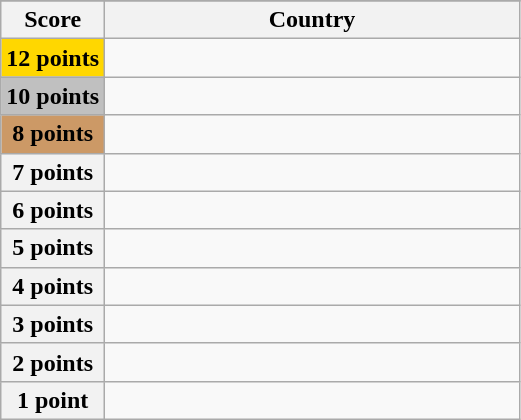<table class="wikitable">
<tr>
</tr>
<tr>
<th scope="col" width="20%">Score</th>
<th scope="col">Country</th>
</tr>
<tr>
<th scope="row" style="background:gold">12 points</th>
<td></td>
</tr>
<tr>
<th scope="row" style="background:silver">10 points</th>
<td></td>
</tr>
<tr>
<th scope="row" style="background:#CC9966">8 points</th>
<td></td>
</tr>
<tr>
<th scope="row">7 points</th>
<td></td>
</tr>
<tr>
<th scope="row">6 points</th>
<td></td>
</tr>
<tr>
<th scope="row">5 points</th>
<td></td>
</tr>
<tr>
<th scope="row">4 points</th>
<td></td>
</tr>
<tr>
<th scope="row">3 points</th>
<td></td>
</tr>
<tr>
<th scope="row">2 points</th>
<td></td>
</tr>
<tr>
<th scope="row">1 point</th>
<td></td>
</tr>
</table>
